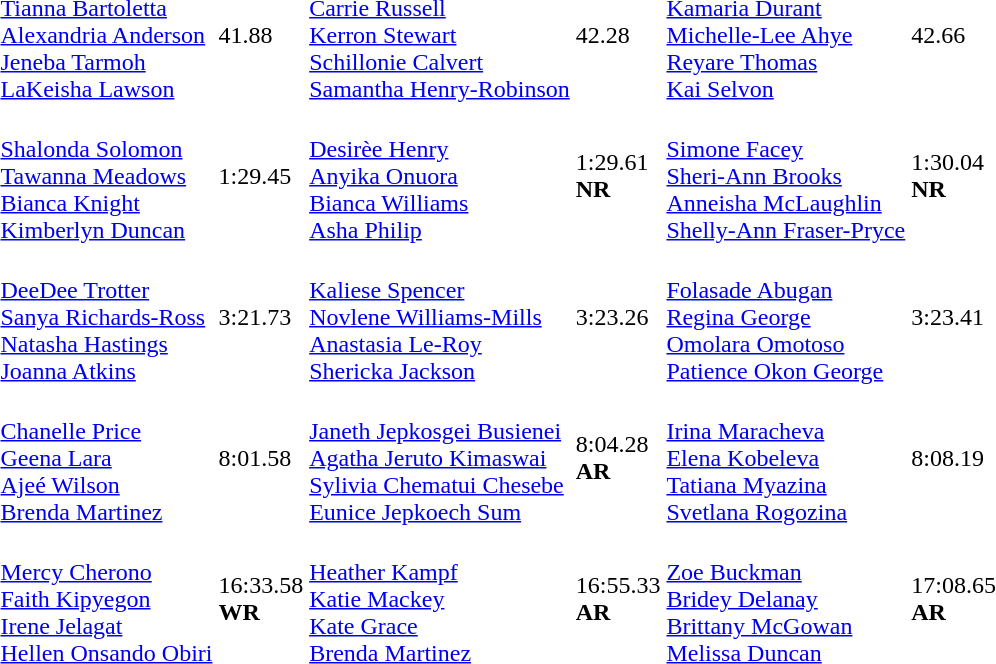<table>
<tr>
<td></td>
<td><br><a href='#'>Tianna Bartoletta</a><br><a href='#'>Alexandria Anderson</a><br><a href='#'>Jeneba Tarmoh</a><br><a href='#'>LaKeisha Lawson</a></td>
<td>41.88</td>
<td><br><a href='#'>Carrie Russell</a><br><a href='#'>Kerron Stewart</a><br><a href='#'>Schillonie Calvert</a><br><a href='#'>Samantha Henry-Robinson</a></td>
<td>42.28</td>
<td><br><a href='#'>Kamaria Durant</a><br><a href='#'>Michelle-Lee Ahye</a><br><a href='#'>Reyare Thomas</a><br><a href='#'>Kai Selvon</a></td>
<td>42.66</td>
</tr>
<tr>
<td></td>
<td><br><a href='#'>Shalonda Solomon</a><br><a href='#'>Tawanna Meadows</a><br><a href='#'>Bianca Knight</a><br><a href='#'>Kimberlyn Duncan</a></td>
<td>1:29.45</td>
<td><br><a href='#'>Desirèe Henry</a><br><a href='#'>Anyika Onuora</a><br><a href='#'>Bianca Williams</a><br><a href='#'>Asha Philip</a></td>
<td>1:29.61<br><strong>NR</strong></td>
<td><br><a href='#'>Simone Facey</a><br><a href='#'>Sheri-Ann Brooks</a><br><a href='#'>Anneisha McLaughlin</a><br><a href='#'>Shelly-Ann Fraser-Pryce</a></td>
<td>1:30.04<br><strong>NR</strong></td>
</tr>
<tr>
<td></td>
<td><br><a href='#'>DeeDee Trotter</a><br><a href='#'>Sanya Richards-Ross</a><br><a href='#'>Natasha Hastings</a><br><a href='#'>Joanna Atkins</a></td>
<td>3:21.73</td>
<td><br><a href='#'>Kaliese Spencer</a><br><a href='#'>Novlene Williams-Mills</a><br><a href='#'>Anastasia Le-Roy</a><br><a href='#'>Shericka Jackson</a></td>
<td>3:23.26</td>
<td><br><a href='#'>Folasade Abugan</a><br><a href='#'>Regina George</a><br><a href='#'>Omolara Omotoso</a><br><a href='#'>Patience Okon George</a></td>
<td>3:23.41</td>
</tr>
<tr>
<td></td>
<td><br><a href='#'>Chanelle Price</a><br><a href='#'>Geena Lara</a><br><a href='#'>Ajeé Wilson</a><br><a href='#'>Brenda Martinez</a></td>
<td>8:01.58</td>
<td><br><a href='#'>Janeth Jepkosgei Busienei</a><br><a href='#'>Agatha Jeruto Kimaswai</a><br><a href='#'>Sylivia Chematui Chesebe</a><br><a href='#'>Eunice Jepkoech Sum</a></td>
<td>8:04.28<br><strong>AR</strong></td>
<td><br><a href='#'>Irina Maracheva</a><br><a href='#'>Elena Kobeleva</a><br><a href='#'>Tatiana Myazina</a><br><a href='#'>Svetlana Rogozina</a></td>
<td>8:08.19</td>
</tr>
<tr>
<td></td>
<td><br><a href='#'>Mercy Cherono</a><br><a href='#'>Faith Kipyegon</a><br><a href='#'>Irene Jelagat</a><br><a href='#'>Hellen Onsando Obiri</a></td>
<td>16:33.58<br><strong>WR</strong></td>
<td><br><a href='#'>Heather Kampf</a><br><a href='#'>Katie Mackey</a><br><a href='#'>Kate Grace</a><br><a href='#'>Brenda Martinez</a></td>
<td>16:55.33<br><strong>AR</strong></td>
<td><br><a href='#'>Zoe Buckman</a><br><a href='#'>Bridey Delanay</a><br><a href='#'>Brittany McGowan</a><br><a href='#'>Melissa Duncan</a></td>
<td>17:08.65<br><strong>AR</strong></td>
</tr>
</table>
